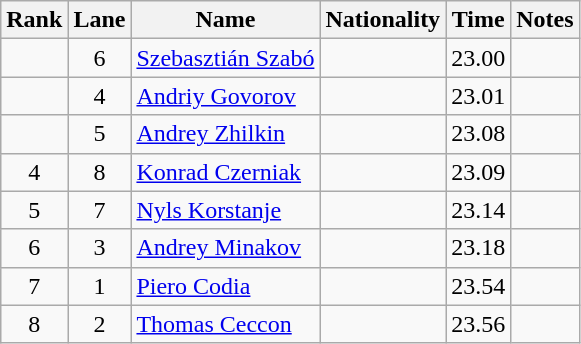<table class="wikitable sortable" style="text-align:center">
<tr>
<th>Rank</th>
<th>Lane</th>
<th>Name</th>
<th>Nationality</th>
<th>Time</th>
<th>Notes</th>
</tr>
<tr>
<td></td>
<td>6</td>
<td align=left><a href='#'>Szebasztián Szabó</a></td>
<td align=left></td>
<td>23.00</td>
<td></td>
</tr>
<tr>
<td></td>
<td>4</td>
<td align=left><a href='#'>Andriy Govorov</a></td>
<td align=left></td>
<td>23.01</td>
<td></td>
</tr>
<tr>
<td></td>
<td>5</td>
<td align=left><a href='#'>Andrey Zhilkin</a></td>
<td align=left></td>
<td>23.08</td>
<td></td>
</tr>
<tr>
<td>4</td>
<td>8</td>
<td align=left><a href='#'>Konrad Czerniak</a></td>
<td align=left></td>
<td>23.09</td>
<td></td>
</tr>
<tr>
<td>5</td>
<td>7</td>
<td align=left><a href='#'>Nyls Korstanje</a></td>
<td align=left></td>
<td>23.14</td>
<td></td>
</tr>
<tr>
<td>6</td>
<td>3</td>
<td align=left><a href='#'>Andrey Minakov</a></td>
<td align=left></td>
<td>23.18</td>
<td></td>
</tr>
<tr>
<td>7</td>
<td>1</td>
<td align=left><a href='#'>Piero Codia</a></td>
<td align=left></td>
<td>23.54</td>
<td></td>
</tr>
<tr>
<td>8</td>
<td>2</td>
<td align=left><a href='#'>Thomas Ceccon</a></td>
<td align=left></td>
<td>23.56</td>
<td></td>
</tr>
</table>
